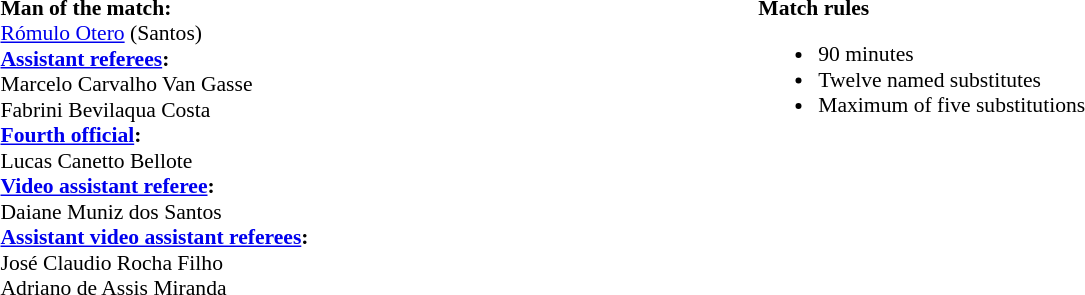<table width=100% style="font-size:90%">
<tr>
<td><br><strong>Man of the match:</strong>
<br><a href='#'>Rómulo Otero</a> (Santos)
<br><strong><a href='#'>Assistant referees</a>:</strong>
<br>Marcelo Carvalho Van Gasse
<br>Fabrini Bevilaqua Costa
<br><strong><a href='#'>Fourth official</a>:</strong>
<br>Lucas Canetto Bellote
<br><strong><a href='#'>Video assistant referee</a>:</strong>
<br>Daiane Muniz dos Santos
<br><strong><a href='#'>Assistant video assistant referees</a>:</strong>
<br>José Claudio Rocha Filho
<br>Adriano de Assis Miranda</td>
<td style="width:60%; vertical-align:top;"><br><strong>Match rules</strong><ul><li>90 minutes</li><li>Twelve named substitutes</li><li>Maximum of five substitutions</li></ul></td>
</tr>
</table>
